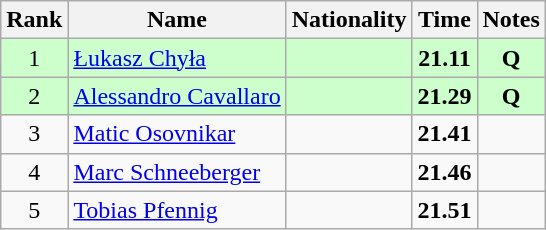<table class="wikitable sortable" style="text-align:center">
<tr>
<th>Rank</th>
<th>Name</th>
<th>Nationality</th>
<th>Time</th>
<th>Notes</th>
</tr>
<tr bgcolor=ccffcc>
<td>1</td>
<td align=left><a href='#'>Łukasz Chyła</a></td>
<td align=left></td>
<td><strong>21.11</strong></td>
<td><strong>Q</strong></td>
</tr>
<tr bgcolor=ccffcc>
<td>2</td>
<td align=left><a href='#'>Alessandro Cavallaro</a></td>
<td align=left></td>
<td><strong>21.29</strong></td>
<td><strong>Q</strong></td>
</tr>
<tr>
<td>3</td>
<td align=left><a href='#'>Matic Osovnikar</a></td>
<td align=left></td>
<td><strong>21.41</strong></td>
<td></td>
</tr>
<tr>
<td>4</td>
<td align=left><a href='#'>Marc Schneeberger</a></td>
<td align=left></td>
<td><strong>21.46</strong></td>
<td></td>
</tr>
<tr>
<td>5</td>
<td align=left><a href='#'>Tobias Pfennig</a></td>
<td align=left></td>
<td><strong>21.51</strong></td>
<td></td>
</tr>
</table>
